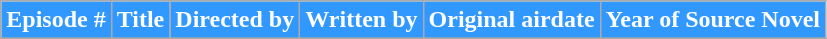<table class="wikitable plainrowheaders">
<tr style="color:white">
<th style="background: #3198FF;">Episode #</th>
<th style="background: #3198FF;">Title</th>
<th style="background: #3198FF;">Directed by</th>
<th style="background: #3198FF;">Written by</th>
<th style="background: #3198FF;">Original airdate</th>
<th style="background: #3198FF;">Year of Source Novel</th>
</tr>
<tr>
</tr>
</table>
